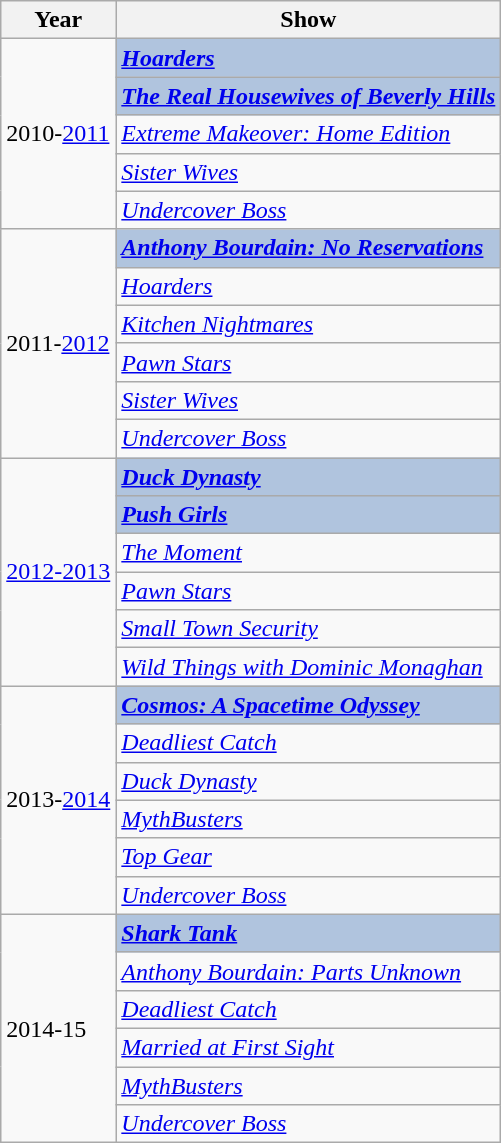<table class="wikitable">
<tr>
<th><strong>Year</strong></th>
<th><strong>Show</strong></th>
</tr>
<tr>
<td rowspan="5">2010-<a href='#'>2011</a></td>
<td style="background:#B0C4DE;"><strong><em><a href='#'>Hoarders</a></em></strong></td>
</tr>
<tr>
<td style="background:#B0C4DE;"><strong><em><a href='#'>The Real Housewives of Beverly Hills</a></em></strong></td>
</tr>
<tr>
<td><em><a href='#'>Extreme Makeover: Home Edition</a></em></td>
</tr>
<tr>
<td><em><a href='#'>Sister Wives</a></em></td>
</tr>
<tr>
<td><em><a href='#'>Undercover Boss</a></em></td>
</tr>
<tr>
<td rowspan="6">2011-<a href='#'>2012</a></td>
<td style="background:#B0C4DE;"><strong><em><a href='#'>Anthony Bourdain: No Reservations</a></em></strong></td>
</tr>
<tr>
<td><em><a href='#'>Hoarders</a></em></td>
</tr>
<tr>
<td><em><a href='#'>Kitchen Nightmares</a></em></td>
</tr>
<tr>
<td><em><a href='#'>Pawn Stars</a></em></td>
</tr>
<tr>
<td><em><a href='#'>Sister Wives</a></em></td>
</tr>
<tr>
<td><em><a href='#'>Undercover Boss</a></em></td>
</tr>
<tr>
<td rowspan="6"><a href='#'>2012-2013</a></td>
<td style="background:#B0C4DE;"><strong><em><a href='#'>Duck Dynasty</a></em></strong></td>
</tr>
<tr>
<td style="background:#B0C4DE;"><strong><em><a href='#'>Push Girls</a></em></strong></td>
</tr>
<tr>
<td><em><a href='#'>The Moment</a></em></td>
</tr>
<tr>
<td><em><a href='#'>Pawn Stars</a></em></td>
</tr>
<tr>
<td><em><a href='#'>Small Town Security</a></em></td>
</tr>
<tr>
<td><em><a href='#'>Wild Things with Dominic Monaghan</a></em></td>
</tr>
<tr>
<td rowspan="6">2013-<a href='#'>2014</a></td>
<td style="background:#B0C4DE;"><strong><em><a href='#'>Cosmos: A Spacetime Odyssey</a></em></strong></td>
</tr>
<tr>
<td><em><a href='#'>Deadliest Catch</a></em></td>
</tr>
<tr>
<td><em><a href='#'>Duck Dynasty</a></em></td>
</tr>
<tr>
<td><em><a href='#'>MythBusters</a></em></td>
</tr>
<tr>
<td><em><a href='#'>Top Gear</a></em></td>
</tr>
<tr>
<td><em><a href='#'>Undercover Boss</a></em></td>
</tr>
<tr>
<td rowspan="6">2014-15</td>
<td style="background:#B0C4DE;"><strong><em><a href='#'>Shark Tank</a></em></strong></td>
</tr>
<tr>
<td><em><a href='#'>Anthony Bourdain: Parts Unknown</a></em></td>
</tr>
<tr>
<td><em><a href='#'>Deadliest Catch</a></em></td>
</tr>
<tr>
<td><em><a href='#'>Married at First Sight</a></em></td>
</tr>
<tr>
<td><em><a href='#'>MythBusters</a></em></td>
</tr>
<tr>
<td><em><a href='#'>Undercover Boss</a></em></td>
</tr>
</table>
